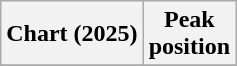<table class="wikitable plainrowheaders" style="text-align:center;">
<tr>
<th scope="col">Chart (2025)</th>
<th scope="col">Peak<br>position</th>
</tr>
<tr>
</tr>
</table>
